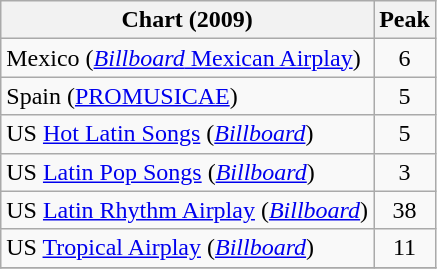<table class="wikitable">
<tr>
<th>Chart (2009)</th>
<th>Peak</th>
</tr>
<tr>
<td>Mexico (<a href='#'><em>Billboard</em> Mexican Airplay</a>)<br></td>
<td align="center">6</td>
</tr>
<tr>
<td>Spain (<a href='#'>PROMUSICAE</a>)</td>
<td align="center">5</td>
</tr>
<tr>
<td>US <a href='#'>Hot Latin Songs</a> (<em><a href='#'>Billboard</a></em>)<br></td>
<td align="center">5</td>
</tr>
<tr>
<td>US <a href='#'>Latin Pop Songs</a> (<em><a href='#'>Billboard</a></em>)<br></td>
<td align="center">3</td>
</tr>
<tr>
<td>US <a href='#'>Latin Rhythm Airplay</a> (<em><a href='#'>Billboard</a></em>) </td>
<td align="center">38</td>
</tr>
<tr>
<td>US <a href='#'>Tropical Airplay</a> (<em><a href='#'>Billboard</a></em>)<br></td>
<td align="center">11</td>
</tr>
<tr>
</tr>
</table>
